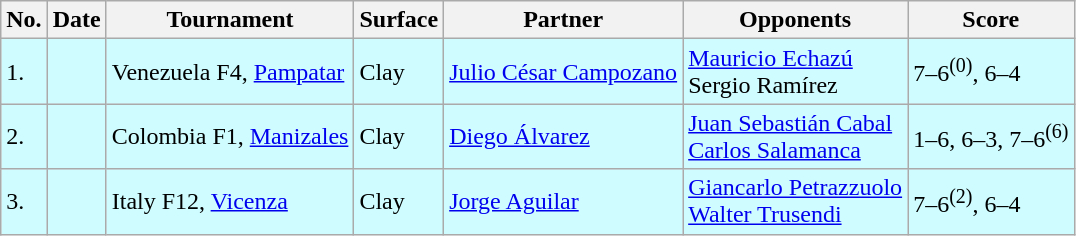<table class="sortable wikitable">
<tr>
<th>No.</th>
<th>Date</th>
<th>Tournament</th>
<th>Surface</th>
<th>Partner</th>
<th>Opponents</th>
<th class="unsortable">Score</th>
</tr>
<tr style="background:#cffcff;">
<td>1.</td>
<td></td>
<td>Venezuela F4, <a href='#'>Pampatar</a></td>
<td>Clay</td>
<td> <a href='#'>Julio César Campozano</a></td>
<td> <a href='#'>Mauricio Echazú</a> <br>  Sergio Ramírez</td>
<td>7–6<sup>(0)</sup>, 6–4</td>
</tr>
<tr style="background:#cffcff;">
<td>2.</td>
<td></td>
<td>Colombia F1, <a href='#'>Manizales</a></td>
<td>Clay</td>
<td> <a href='#'>Diego Álvarez</a></td>
<td> <a href='#'>Juan Sebastián Cabal</a> <br>  <a href='#'>Carlos Salamanca</a></td>
<td>1–6, 6–3, 7–6<sup>(6)</sup></td>
</tr>
<tr style="background:#cffcff;">
<td>3.</td>
<td></td>
<td>Italy F12, <a href='#'>Vicenza</a></td>
<td>Clay</td>
<td> <a href='#'>Jorge Aguilar</a></td>
<td> <a href='#'>Giancarlo Petrazzuolo</a> <br>  <a href='#'>Walter Trusendi</a></td>
<td>7–6<sup>(2)</sup>, 6–4</td>
</tr>
</table>
